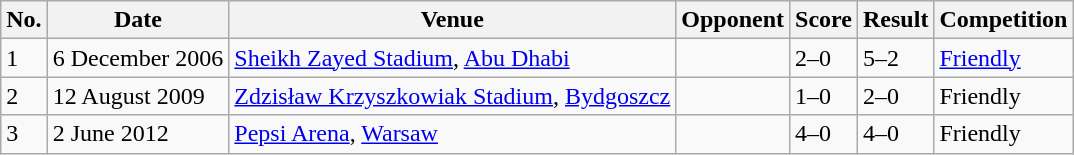<table class="wikitable sortable">
<tr>
<th>No.</th>
<th>Date</th>
<th>Venue</th>
<th>Opponent</th>
<th>Score</th>
<th>Result</th>
<th>Competition</th>
</tr>
<tr>
<td>1</td>
<td>6 December 2006</td>
<td><a href='#'>Sheikh Zayed Stadium</a>, <a href='#'>Abu Dhabi</a></td>
<td></td>
<td>2–0</td>
<td>5–2</td>
<td><a href='#'>Friendly</a></td>
</tr>
<tr>
<td>2</td>
<td>12 August 2009</td>
<td><a href='#'>Zdzisław Krzyszkowiak Stadium</a>, <a href='#'>Bydgoszcz</a></td>
<td></td>
<td>1–0</td>
<td>2–0</td>
<td>Friendly</td>
</tr>
<tr>
<td>3</td>
<td>2 June 2012</td>
<td><a href='#'>Pepsi Arena</a>, <a href='#'>Warsaw</a></td>
<td></td>
<td>4–0</td>
<td>4–0</td>
<td>Friendly</td>
</tr>
</table>
